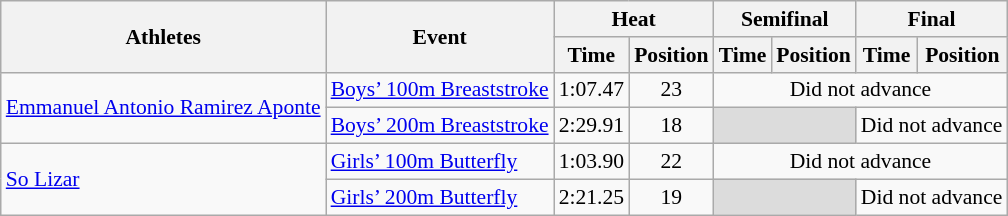<table class="wikitable" border="1" style="font-size:90%">
<tr>
<th rowspan=2>Athletes</th>
<th rowspan=2>Event</th>
<th colspan=2>Heat</th>
<th colspan=2>Semifinal</th>
<th colspan=2>Final</th>
</tr>
<tr>
<th>Time</th>
<th>Position</th>
<th>Time</th>
<th>Position</th>
<th>Time</th>
<th>Position</th>
</tr>
<tr>
<td rowspan=2><a href='#'>Emmanuel Antonio Ramirez Aponte</a></td>
<td><a href='#'>Boys’ 100m Breaststroke</a></td>
<td align=center>1:07.47</td>
<td align=center>23</td>
<td colspan="4" align=center>Did not advance</td>
</tr>
<tr>
<td><a href='#'>Boys’ 200m Breaststroke</a></td>
<td align=center>2:29.91</td>
<td align=center>18</td>
<td colspan=2 bgcolor=#DCDCDC></td>
<td colspan="2" align=center>Did not advance</td>
</tr>
<tr>
<td rowspan=2><a href='#'>So Lizar</a></td>
<td><a href='#'>Girls’ 100m Butterfly</a></td>
<td align=center>1:03.90</td>
<td align=center>22</td>
<td colspan="4" align=center>Did not advance</td>
</tr>
<tr>
<td><a href='#'>Girls’ 200m Butterfly</a></td>
<td align=center>2:21.25</td>
<td align=center>19</td>
<td colspan=2 bgcolor=#DCDCDC></td>
<td colspan="2" align=center>Did not advance</td>
</tr>
</table>
